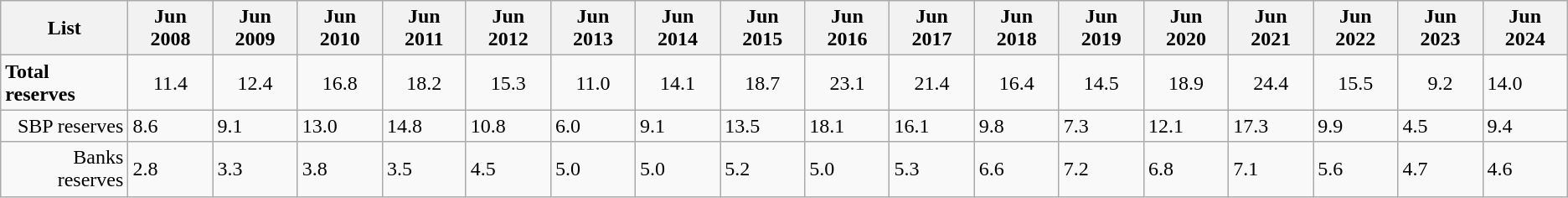<table class="wikitable">
<tr>
<th>List</th>
<th>Jun 2008</th>
<th>Jun 2009</th>
<th>Jun 2010</th>
<th>Jun 2011</th>
<th>Jun 2012</th>
<th>Jun 2013</th>
<th>Jun 2014</th>
<th>Jun 2015</th>
<th>Jun 2016</th>
<th>Jun 2017</th>
<th>Jun 2018</th>
<th>Jun 2019</th>
<th>Jun 2020</th>
<th>Jun 2021</th>
<th>Jun 2022</th>
<th>Jun 2023</th>
<th>Jun 2024</th>
</tr>
<tr>
<td style="text-align:left"><strong>Total reserves</strong></td>
<td style="text-align:center"> 11.4</td>
<td style="text-align:center"> 12.4</td>
<td style="text-align:center"> 16.8</td>
<td style="text-align:center"> 18.2</td>
<td style="text-align:center"> 15.3</td>
<td style="text-align:center"> 11.0</td>
<td style="text-align:center"> 14.1</td>
<td style="text-align:center"> 18.7</td>
<td style="text-align:center"> 23.1</td>
<td style="text-align:center"> 21.4</td>
<td style="text-align:center"> 16.4</td>
<td style="text-align:center"> 14.5</td>
<td style="text-align:center"> 18.9</td>
<td style="text-align:center"> 24.4</td>
<td style="text-align:center"> 15.5</td>
<td style="text-align:center"> 9.2</td>
<td> 14.0</td>
</tr>
<tr>
<td style="text-align:right">SBP reserves</td>
<td>8.6</td>
<td>9.1</td>
<td>13.0</td>
<td>14.8</td>
<td>10.8</td>
<td>6.0</td>
<td>9.1</td>
<td>13.5</td>
<td>18.1</td>
<td>16.1</td>
<td>9.8</td>
<td>7.3</td>
<td>12.1</td>
<td>17.3</td>
<td>9.9</td>
<td>4.5</td>
<td>9.4</td>
</tr>
<tr>
<td style="text-align:right">Banks reserves</td>
<td>2.8</td>
<td>3.3</td>
<td>3.8</td>
<td>3.5</td>
<td>4.5</td>
<td>5.0</td>
<td>5.0</td>
<td>5.2</td>
<td>5.0</td>
<td>5.3</td>
<td>6.6</td>
<td>7.2</td>
<td>6.8</td>
<td>7.1</td>
<td>5.6</td>
<td>4.7</td>
<td>4.6</td>
</tr>
</table>
